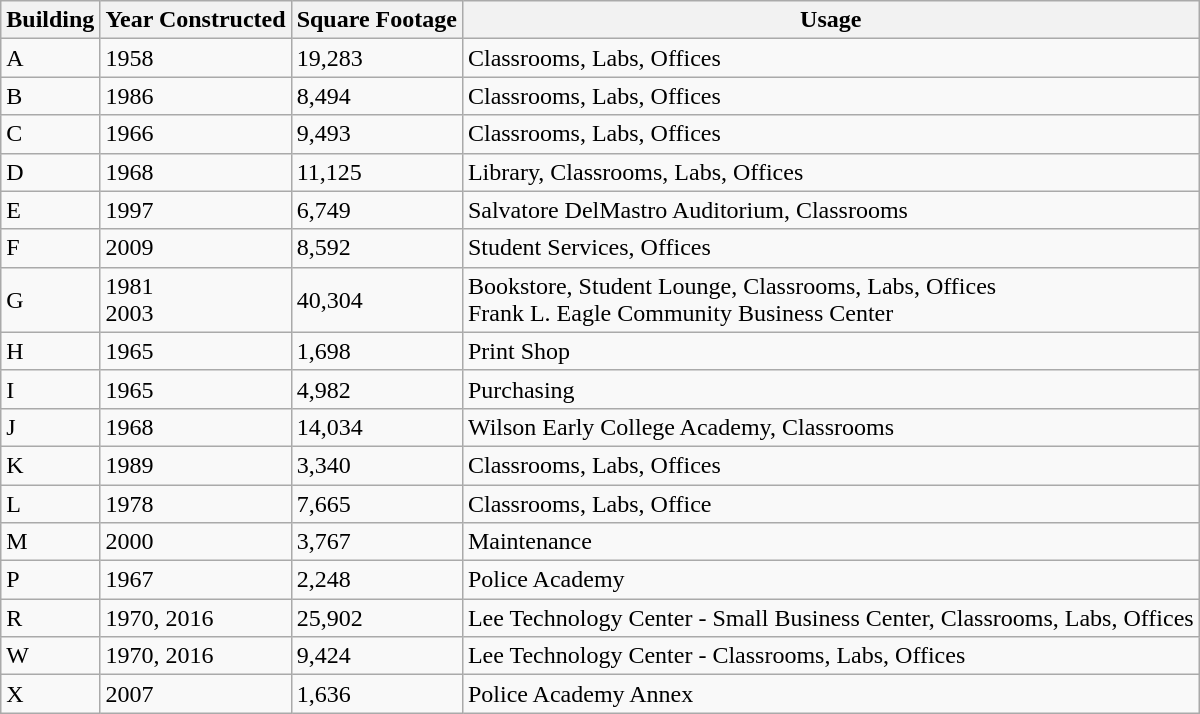<table class="wikitable">
<tr>
<th>Building</th>
<th>Year Constructed</th>
<th>Square Footage</th>
<th>Usage</th>
</tr>
<tr>
<td>A</td>
<td>1958</td>
<td>19,283</td>
<td>Classrooms, Labs, Offices</td>
</tr>
<tr>
<td>B</td>
<td>1986</td>
<td>8,494</td>
<td>Classrooms, Labs, Offices</td>
</tr>
<tr>
<td>C</td>
<td>1966</td>
<td>9,493</td>
<td>Classrooms, Labs, Offices</td>
</tr>
<tr>
<td>D</td>
<td>1968</td>
<td>11,125</td>
<td>Library, Classrooms, Labs, Offices</td>
</tr>
<tr>
<td>E</td>
<td>1997</td>
<td>6,749</td>
<td>Salvatore DelMastro Auditorium, Classrooms</td>
</tr>
<tr>
<td>F</td>
<td>2009</td>
<td>8,592</td>
<td>Student Services, Offices</td>
</tr>
<tr>
<td>G</td>
<td>1981<br>2003</td>
<td>40,304</td>
<td>Bookstore, Student Lounge, Classrooms, Labs, Offices<br>Frank L. Eagle Community Business Center</td>
</tr>
<tr>
<td>H</td>
<td>1965</td>
<td>1,698</td>
<td>Print Shop</td>
</tr>
<tr>
<td>I</td>
<td>1965</td>
<td>4,982</td>
<td>Purchasing</td>
</tr>
<tr>
<td>J</td>
<td>1968</td>
<td>14,034</td>
<td>Wilson Early College Academy, Classrooms</td>
</tr>
<tr>
<td>K</td>
<td>1989</td>
<td>3,340</td>
<td>Classrooms, Labs, Offices</td>
</tr>
<tr>
<td>L</td>
<td>1978</td>
<td>7,665</td>
<td>Classrooms, Labs, Office</td>
</tr>
<tr>
<td>M</td>
<td>2000</td>
<td>3,767</td>
<td>Maintenance</td>
</tr>
<tr>
<td>P</td>
<td>1967</td>
<td>2,248</td>
<td>Police Academy</td>
</tr>
<tr>
<td>R</td>
<td>1970, 2016</td>
<td>25,902</td>
<td>Lee Technology Center - Small Business Center, Classrooms, Labs, Offices</td>
</tr>
<tr>
<td>W</td>
<td>1970, 2016</td>
<td>9,424</td>
<td>Lee Technology Center - Classrooms, Labs, Offices</td>
</tr>
<tr>
<td>X</td>
<td>2007</td>
<td>1,636</td>
<td>Police Academy Annex</td>
</tr>
</table>
